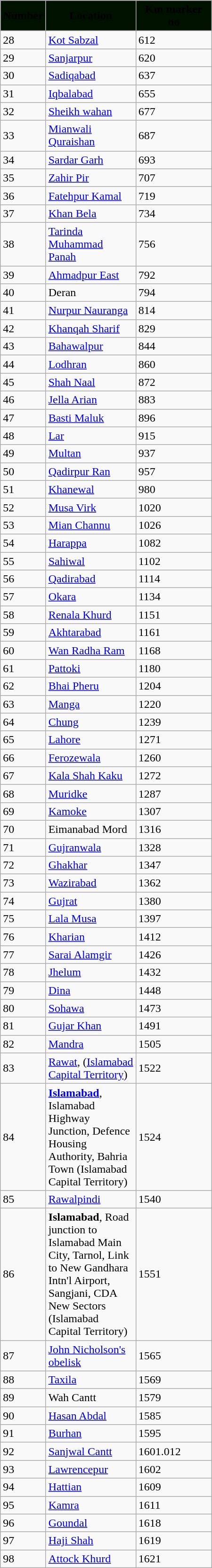<table class="wikitable">
<tr>
<th style="background:#010; width:25px;"><span>Number</span></th>
<th style="height:17px; background:#010; width:120px;"><span>Location</span></th>
<th style="background:#010; width:100px;"><span> Km marker no</span></th>
</tr>
<tr>
<td>28</td>
<td><a href='#'>Kot Sabzal</a></td>
<td>612</td>
</tr>
<tr>
<td>29</td>
<td><a href='#'>Sanjarpur</a></td>
<td>620</td>
</tr>
<tr>
<td>30</td>
<td><a href='#'>Sadiqabad</a></td>
<td>637</td>
</tr>
<tr>
<td>31</td>
<td><a href='#'>Iqbalabad</a></td>
<td>655</td>
</tr>
<tr>
<td>32</td>
<td><a href='#'>Sheikh wahan</a></td>
<td>677</td>
</tr>
<tr>
<td>33</td>
<td><a href='#'>Mianwali Quraishan</a></td>
<td>687</td>
</tr>
<tr>
<td>34</td>
<td><a href='#'>Sardar Garh</a></td>
<td>693</td>
</tr>
<tr>
<td>35</td>
<td><a href='#'>Zahir Pir</a></td>
<td>707</td>
</tr>
<tr>
<td>36</td>
<td><a href='#'>Fatehpur Kamal</a></td>
<td>719</td>
</tr>
<tr>
<td>37</td>
<td><a href='#'>Khan Bela</a></td>
<td>734</td>
</tr>
<tr>
<td>38</td>
<td><a href='#'>Tarinda Muhammad Panah</a></td>
<td>756</td>
</tr>
<tr>
<td>39</td>
<td><a href='#'>Ahmadpur East</a></td>
<td>792</td>
</tr>
<tr>
<td>40</td>
<td>Deran</td>
<td>794</td>
</tr>
<tr>
<td>41</td>
<td><a href='#'>Nurpur Nauranga</a></td>
<td>814</td>
</tr>
<tr>
<td>42</td>
<td><a href='#'>Khanqah Sharif</a></td>
<td>829</td>
</tr>
<tr>
<td>43</td>
<td><a href='#'>Bahawalpur</a></td>
<td>844</td>
</tr>
<tr>
<td>44</td>
<td><a href='#'>Lodhran</a></td>
<td>860</td>
</tr>
<tr>
<td>45</td>
<td><a href='#'>Shah Naal</a></td>
<td>872</td>
</tr>
<tr>
<td>46</td>
<td><a href='#'>Jella Arian</a></td>
<td>883</td>
</tr>
<tr>
<td>47</td>
<td><a href='#'>Basti Maluk</a></td>
<td>896</td>
</tr>
<tr>
<td>48</td>
<td><a href='#'>Lar</a></td>
<td>915</td>
</tr>
<tr>
<td>49</td>
<td><a href='#'>Multan</a></td>
<td>937</td>
</tr>
<tr>
<td>50</td>
<td><a href='#'>Qadirpur Ran</a></td>
<td>957</td>
</tr>
<tr>
<td>51</td>
<td><a href='#'>Khanewal</a></td>
<td>980</td>
</tr>
<tr>
<td>52</td>
<td><a href='#'>Musa Virk</a></td>
<td>1020</td>
</tr>
<tr>
<td>53</td>
<td><a href='#'>Mian Channu</a></td>
<td>1026</td>
</tr>
<tr>
<td>54</td>
<td><a href='#'>Harappa</a></td>
<td>1082</td>
</tr>
<tr>
<td>55</td>
<td><a href='#'>Sahiwal</a></td>
<td>1102</td>
</tr>
<tr>
<td>56</td>
<td><a href='#'>Qadirabad</a></td>
<td>1114</td>
</tr>
<tr>
<td>57</td>
<td><a href='#'>Okara</a></td>
<td>1134</td>
</tr>
<tr>
<td>58</td>
<td><a href='#'>Renala Khurd</a></td>
<td>1151</td>
</tr>
<tr>
<td>59</td>
<td><a href='#'>Akhtarabad</a></td>
<td>1161</td>
</tr>
<tr>
<td>60</td>
<td><a href='#'>Wan Radha Ram</a></td>
<td>1168</td>
</tr>
<tr>
<td>61</td>
<td><a href='#'>Pattoki</a></td>
<td>1180</td>
</tr>
<tr>
<td>62</td>
<td><a href='#'>Bhai Pheru</a></td>
<td>1204</td>
</tr>
<tr>
<td>63</td>
<td><a href='#'>Manga</a></td>
<td>1220</td>
</tr>
<tr>
<td>64</td>
<td><a href='#'>Chung</a></td>
<td>1239</td>
</tr>
<tr>
<td>65</td>
<td><a href='#'>Lahore</a></td>
<td>1271</td>
</tr>
<tr>
<td>66</td>
<td><a href='#'>Ferozewala</a></td>
<td>1260</td>
</tr>
<tr>
<td>67</td>
<td><a href='#'>Kala Shah Kaku</a></td>
<td>1272</td>
</tr>
<tr>
<td>68</td>
<td><a href='#'>Muridke</a></td>
<td>1287</td>
</tr>
<tr>
<td>69</td>
<td><a href='#'>Kamoke</a></td>
<td>1307</td>
</tr>
<tr>
<td>70</td>
<td>Eimanabad Mord</td>
<td>1316</td>
</tr>
<tr>
<td>71</td>
<td><a href='#'>Gujranwala</a></td>
<td>1328</td>
</tr>
<tr>
<td>72</td>
<td><a href='#'>Ghakhar</a></td>
<td>1347</td>
</tr>
<tr>
<td>73</td>
<td><a href='#'>Wazirabad</a></td>
<td>1362</td>
</tr>
<tr>
<td>74</td>
<td><a href='#'>Gujrat</a></td>
<td>1380</td>
</tr>
<tr>
<td>75</td>
<td><a href='#'>Lala Musa</a></td>
<td>1397</td>
</tr>
<tr>
<td>76</td>
<td><a href='#'>Kharian</a></td>
<td>1412</td>
</tr>
<tr>
<td>77</td>
<td><a href='#'>Sarai Alamgir</a></td>
<td>1426</td>
</tr>
<tr>
<td>78</td>
<td><a href='#'>Jhelum</a></td>
<td>1432</td>
</tr>
<tr>
<td>79</td>
<td><a href='#'>Dina</a></td>
<td>1448</td>
</tr>
<tr>
<td>80</td>
<td><a href='#'>Sohawa</a></td>
<td>1473</td>
</tr>
<tr>
<td>81</td>
<td><a href='#'>Gujar Khan</a></td>
<td>1491</td>
</tr>
<tr>
<td>82</td>
<td><a href='#'>Mandra</a></td>
<td>1505</td>
</tr>
<tr>
<td>83</td>
<td><a href='#'>Rawat</a>, (<a href='#'>Islamabad Capital Territory</a>)</td>
<td>1522</td>
</tr>
<tr>
<td>84</td>
<td><strong><a href='#'>Islamabad</a></strong>, Islamabad Highway Junction, Defence Housing Authority, Bahria Town (Islamabad Capital Territory)</td>
<td>1524</td>
</tr>
<tr>
<td>85</td>
<td><a href='#'>Rawalpindi</a></td>
<td>1540</td>
</tr>
<tr>
<td>86</td>
<td><strong>Islamabad</strong>, Road junction to Islamabad Main City, Tarnol, Link to New Gandhara Intn'l Airport, Sangjani, CDA New Sectors (Islamabad Capital Territory)</td>
<td>1551</td>
</tr>
<tr>
<td>87</td>
<td><a href='#'>John Nicholson's obelisk</a></td>
<td>1565</td>
</tr>
<tr>
<td>88</td>
<td><a href='#'>Taxila</a></td>
<td>1569</td>
</tr>
<tr>
<td>89</td>
<td>Wah Cantt</td>
<td>1579</td>
</tr>
<tr>
<td>90</td>
<td><a href='#'>Hasan Abdal</a></td>
<td>1585</td>
</tr>
<tr>
<td>91</td>
<td><a href='#'>Burhan</a></td>
<td>1595</td>
</tr>
<tr>
<td>92</td>
<td><a href='#'>Sanjwal Cantt</a></td>
<td>1601.012</td>
</tr>
<tr>
<td>93</td>
<td><a href='#'>Lawrencepur</a></td>
<td>1602</td>
</tr>
<tr>
<td>94</td>
<td><a href='#'>Hattian</a></td>
<td>1609</td>
</tr>
<tr>
<td>95</td>
<td><a href='#'>Kamra</a></td>
<td>1611</td>
</tr>
<tr>
<td>96</td>
<td><a href='#'>Goundal</a></td>
<td>1618</td>
</tr>
<tr>
<td>97</td>
<td><a href='#'>Haji Shah</a></td>
<td>1619</td>
</tr>
<tr>
<td>98</td>
<td><a href='#'>Attock Khurd</a></td>
<td>1621</td>
</tr>
</table>
